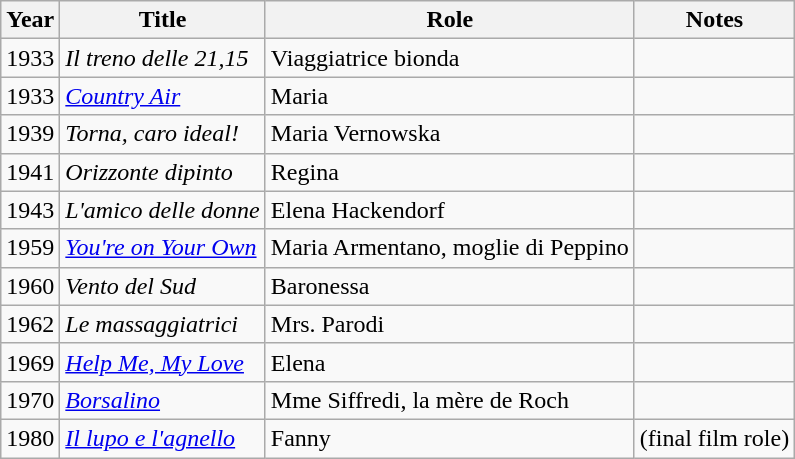<table class="wikitable">
<tr>
<th>Year</th>
<th>Title</th>
<th>Role</th>
<th>Notes</th>
</tr>
<tr>
<td>1933</td>
<td><em>Il treno delle 21,15</em></td>
<td>Viaggiatrice bionda</td>
<td></td>
</tr>
<tr>
<td>1933</td>
<td><em><a href='#'>Country Air</a></em></td>
<td>Maria</td>
<td></td>
</tr>
<tr>
<td>1939</td>
<td><em>Torna, caro ideal!</em></td>
<td>Maria Vernowska</td>
<td></td>
</tr>
<tr>
<td>1941</td>
<td><em>Orizzonte dipinto</em></td>
<td>Regina</td>
<td></td>
</tr>
<tr>
<td>1943</td>
<td><em>L'amico delle donne</em></td>
<td>Elena Hackendorf</td>
<td></td>
</tr>
<tr>
<td>1959</td>
<td><em><a href='#'>You're on Your Own</a></em></td>
<td>Maria Armentano, moglie di Peppino</td>
<td></td>
</tr>
<tr>
<td>1960</td>
<td><em>Vento del Sud</em></td>
<td>Baronessa</td>
<td></td>
</tr>
<tr>
<td>1962</td>
<td><em>Le massaggiatrici</em></td>
<td>Mrs. Parodi</td>
<td></td>
</tr>
<tr>
<td>1969</td>
<td><em><a href='#'>Help Me, My Love</a></em></td>
<td>Elena</td>
<td></td>
</tr>
<tr>
<td>1970</td>
<td><em><a href='#'>Borsalino</a></em></td>
<td>Mme Siffredi, la mère de Roch</td>
<td></td>
</tr>
<tr>
<td>1980</td>
<td><em><a href='#'>Il lupo e l'agnello</a></em></td>
<td>Fanny</td>
<td>(final film role)</td>
</tr>
</table>
